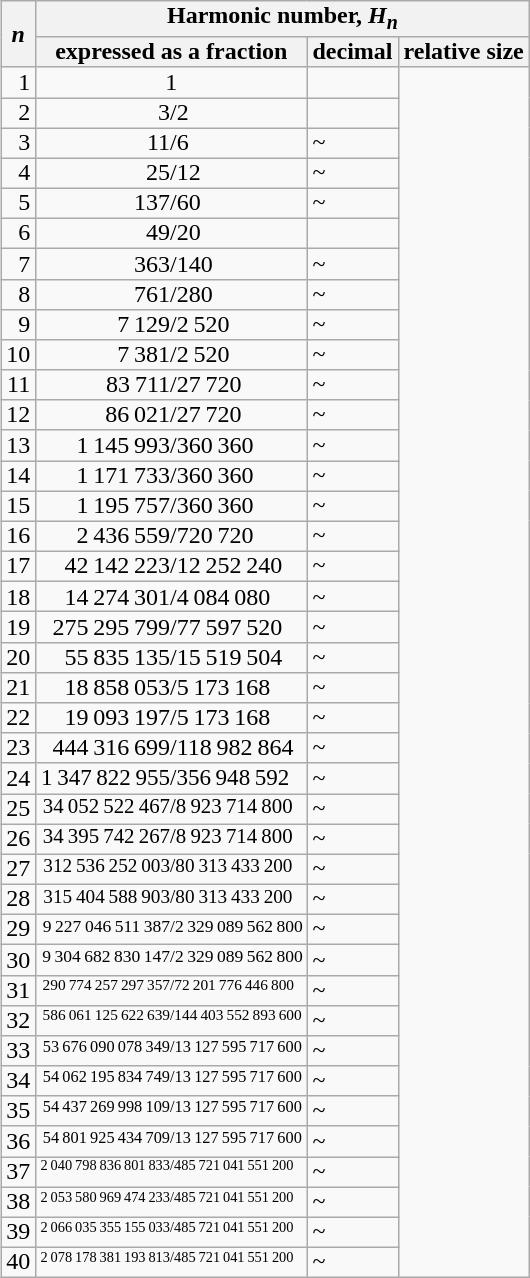<table class="wikitable infobox collapsible collapsed" style="line-height:0.8;text-align:left;white-space:nowrap;">
<tr>
<th rowspan="2" style="padding-top:1em;"><em>n</em></th>
<th colspan="4">Harmonic number, <em>H<sub>n</sub></em></th>
</tr>
<tr>
<th colspan="2">expressed as a fraction</th>
<th>decimal</th>
<th>relative size</th>
</tr>
<tr>
<td style="text-align:right;">1</td>
<td style="text-align:center;" colspan="2">1</td>
<td></td>
</tr>
<tr>
<td style="text-align:right;">2</td>
<td style="border-right:none;padding-right:0;text-align:right;">3</td>
<td style="border-left:none;padding-left:0;">/2</td>
<td></td>
</tr>
<tr>
<td style="text-align:right;">3</td>
<td style="border-right:none;padding-right:0;text-align:right;">11</td>
<td style="border-left:none;padding-left:0;">/6</td>
<td>~</td>
</tr>
<tr>
<td style="text-align:right;">4</td>
<td style="border-right:none;padding-right:0;text-align:right;">25</td>
<td style="border-left:none;padding-left:0;">/12</td>
<td>~</td>
</tr>
<tr>
<td style="text-align:right;">5</td>
<td style="border-right:none;padding-right:0;text-align:right;">137</td>
<td style="border-left:none;padding-left:0;">/60</td>
<td>~</td>
</tr>
<tr>
<td style="text-align:right;">6</td>
<td style="border-right:none;padding-right:0;text-align:right;">49</td>
<td style="border-left:none;padding-left:0;">/20</td>
<td></td>
</tr>
<tr>
<td style="text-align:right;">7</td>
<td style="border-right:none;padding-right:0;text-align:right;">363</td>
<td style="border-left:none;padding-left:0;">/140</td>
<td>~</td>
</tr>
<tr>
<td style="text-align:right;">8</td>
<td style="border-right:none;padding-right:0;text-align:right;">761</td>
<td style="border-left:none;padding-left:0;">/280</td>
<td>~</td>
</tr>
<tr>
<td style="text-align:right;">9</td>
<td style="border-right:none;padding-right:0;text-align:right;">7 129</td>
<td style="border-left:none;padding-left:0;">/2 520</td>
<td>~</td>
</tr>
<tr>
<td style="text-align:right;">10</td>
<td style="border-right:none;padding-right:0;text-align:right;">7 381</td>
<td style="border-left:none;padding-left:0;">/2 520</td>
<td>~</td>
</tr>
<tr>
<td style="text-align:right;">11</td>
<td style="border-right:none;padding-right:0;text-align:right;">83 711</td>
<td style="border-left:none;padding-left:0;">/27 720</td>
<td>~</td>
</tr>
<tr>
<td style="text-align:right;">12</td>
<td style="border-right:none;padding-right:0;text-align:right;">86 021</td>
<td style="border-left:none;padding-left:0;">/27 720</td>
<td>~</td>
</tr>
<tr>
<td style="text-align:right;">13</td>
<td style="border-right:none;padding-right:0;text-align:right;">1 145 993</td>
<td style="border-left:none;padding-left:0;">/360 360</td>
<td>~</td>
</tr>
<tr>
<td style="text-align:right;">14</td>
<td style="border-right:none;padding-right:0;text-align:right;">1 171 733</td>
<td style="border-left:none;padding-left:0;">/360 360</td>
<td>~</td>
</tr>
<tr>
<td style="text-align:right;">15</td>
<td style="border-right:none;padding-right:0;text-align:right;">1 195 757</td>
<td style="border-left:none;padding-left:0;">/360 360</td>
<td>~</td>
</tr>
<tr>
<td style="text-align:right;">16</td>
<td style="border-right:none;padding-right:0;text-align:right;">2 436 559</td>
<td style="border-left:none;padding-left:0;">/720 720</td>
<td>~</td>
</tr>
<tr>
<td style="text-align:right;">17</td>
<td style="border-right:none;padding-right:0;text-align:right;">42 142 223</td>
<td style="border-left:none;padding-left:0;">/12 252 240</td>
<td>~</td>
</tr>
<tr>
<td style="text-align:right;">18</td>
<td style="border-right:none;padding-right:0;text-align:right;">14 274 301</td>
<td style="border-left:none;padding-left:0;">/4 084 080</td>
<td>~</td>
</tr>
<tr>
<td style="text-align:right;">19</td>
<td style="border-right:none;padding-right:0;text-align:right;">275 295 799</td>
<td style="border-left:none;padding-left:0;">/77 597 520</td>
<td>~</td>
</tr>
<tr>
<td style="text-align:right;">20</td>
<td style="border-right:none;padding-right:0;text-align:right;">55 835 135</td>
<td style="border-left:none;padding-left:0;">/15 519 504</td>
<td>~</td>
</tr>
<tr>
<td style="text-align:right;">21</td>
<td style="border-right:none;padding-right:0;text-align:right;">18 858 053</td>
<td style="border-left:none;padding-left:0;">/5 173 168</td>
<td>~</td>
</tr>
<tr>
<td style="text-align:right;">22</td>
<td style="border-right:none;padding-right:0;text-align:right;">19 093 197</td>
<td style="border-left:none;padding-left:0;">/5 173 168</td>
<td>~</td>
</tr>
<tr>
<td style="text-align:right;">23</td>
<td style="border-right:none;padding-right:0;text-align:right;">444 316 699</td>
<td style="border-left:none;padding-left:0;">/118 982 864</td>
<td>~</td>
</tr>
<tr>
<td style="text-align:right;">24</td>
<td style="border-right:none;padding-right:0;text-align:right;font-size:96%;">1 347 822 955</td>
<td style="border-left:none;padding-left:0;font-size:96%;">/356 948 592</td>
<td>~</td>
</tr>
<tr>
<td style="text-align:right;">25</td>
<td style="border-right:none;padding-right:0;text-align:right;font-size:87%;">34 052 522 467</td>
<td style="border-left:none;padding-left:0;font-size:87%;">/8 923 714 800</td>
<td>~</td>
</tr>
<tr>
<td style="text-align:right;">26</td>
<td style="border-right:none;padding-right:0;text-align:right;font-size:87%;">34 395 742 267</td>
<td style="border-left:none;padding-left:0;font-size:87%;">/8 923 714 800</td>
<td>~</td>
</tr>
<tr>
<td style="text-align:right;">27</td>
<td style="border-right:none;padding-right:0;text-align:right;font-size:80%;">312 536 252 003</td>
<td style="border-left:none;padding-left:0;font-size:80%;">/80 313 433 200</td>
<td>~</td>
</tr>
<tr>
<td style="text-align:right;">28</td>
<td style="border-right:none;padding-right:0;text-align:right;font-size:80%;">315 404 588 903</td>
<td style="border-left:none;padding-left:0;font-size:80%;">/80 313 433 200</td>
<td>~</td>
</tr>
<tr>
<td style="text-align:right;">29</td>
<td style="border-right:none;padding-right:0;text-align:right;font-size:73%;">9 227 046 511 387</td>
<td style="border-left:none;padding-left:0;font-size:73%;">/2 329 089 562 800</td>
<td>~</td>
</tr>
<tr>
<td style="text-align:right;">30</td>
<td style="border-right:none;padding-right:0;text-align:right;font-size:73%;">9 304 682 830 147</td>
<td style="border-left:none;padding-left:0;font-size:73%;">/2 329 089 562 800</td>
<td>~</td>
</tr>
<tr>
<td style="text-align:right;">31</td>
<td style="border-right:none;padding-right:0;text-align:right;font-size:64%;">290 774 257 297 357</td>
<td style="border-left:none;padding-left:0;font-size:64%;">/72 201 776 446 800</td>
<td>~</td>
</tr>
<tr>
<td style="text-align:right;">32</td>
<td style="border-right:none;padding-right:0;text-align:right;font-size:64%;">586 061 125 622 639</td>
<td style="border-left:none;padding-left:0;font-size:64%;">/144 403 552 893 600</td>
<td>~</td>
</tr>
<tr>
<td style="text-align:right;">33</td>
<td style="border-right:none;padding-right:0;text-align:right;font-size:68%;">53 676 090 078 349</td>
<td style="border-left:none;padding-left:0;font-size:68%;">/13 127 595 717 600</td>
<td>~</td>
</tr>
<tr>
<td style="text-align:right;">34</td>
<td style="border-right:none;padding-right:0;text-align:right;font-size:68%;">54 062 195 834 749</td>
<td style="border-left:none;padding-left:0;font-size:68%;">/13 127 595 717 600</td>
<td>~</td>
</tr>
<tr>
<td style="text-align:right;">35</td>
<td style="border-right:none;padding-right:0;text-align:right;font-size:68%;">54 437 269 998 109</td>
<td style="border-left:none;padding-left:0;font-size:68%;">/13 127 595 717 600</td>
<td>~</td>
</tr>
<tr>
<td style="text-align:right;">36</td>
<td style="border-right:none;padding-right:0;text-align:right;font-size:68%;">54 801 925 434 709</td>
<td style="border-left:none;padding-left:0;font-size:68%;">/13 127 595 717 600</td>
<td>~</td>
</tr>
<tr>
<td style="text-align:right;">37</td>
<td style="border-right:none;padding-right:0;text-align:right;font-size:60%;">2 040 798 836 801 833</td>
<td style="border-left:none;padding-left:0;font-size:60%;">/485 721 041 551 200</td>
<td>~</td>
</tr>
<tr>
<td style="text-align:right;">38</td>
<td style="border-right:none;padding-right:0;text-align:right;font-size:60%;">2 053 580 969 474 233</td>
<td style="border-left:none;padding-left:0;font-size:60%;">/485 721 041 551 200</td>
<td>~</td>
</tr>
<tr>
<td style="text-align:right;">39</td>
<td style="border-right:none;padding-right:0;text-align:right;font-size:60%;">2 066 035 355 155 033</td>
<td style="border-left:none;padding-left:0;font-size:60%;">/485 721 041 551 200</td>
<td>~</td>
</tr>
<tr>
<td style="text-align:right;">40</td>
<td style="border-right:none;padding-right:0;text-align:right;font-size:60%;">2 078 178 381 193 813</td>
<td style="border-left:none;padding-left:0;font-size:60%;">/485 721 041 551 200</td>
<td>~</td>
</tr>
</table>
